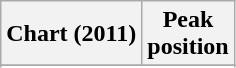<table class="wikitable sortable plainrowheaders" style="text-align:center;">
<tr>
<th scope="col">Chart (2011)</th>
<th scope="col">Peak<br>position</th>
</tr>
<tr>
</tr>
<tr>
</tr>
<tr>
</tr>
<tr>
</tr>
</table>
